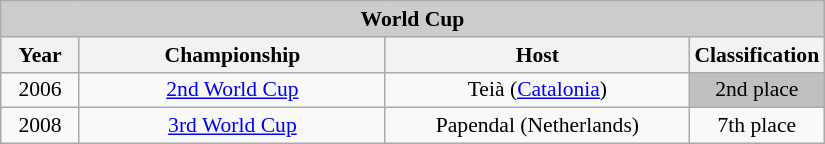<table class="wikitable" style=font-size:90% width=550>
<tr align=center style="background:#cccccc;">
<td colspan=4><strong>World Cup</strong></td>
</tr>
<tr align=center style="background:#eeeeee;">
<th width=10%>Year</th>
<th width=40%>Championship</th>
<th width=40%>Host</th>
<th width=10%>Classification</th>
</tr>
<tr align=center>
<td>2006</td>
<td><a href='#'>2nd World Cup</a></td>
<td>Teià (<a href='#'>Catalonia</a>)</td>
<td style="background:silver;" align="center">2nd place</td>
</tr>
<tr align=center>
<td>2008</td>
<td><a href='#'>3rd World Cup</a></td>
<td>Papendal (Netherlands)</td>
<td>7th place</td>
</tr>
</table>
